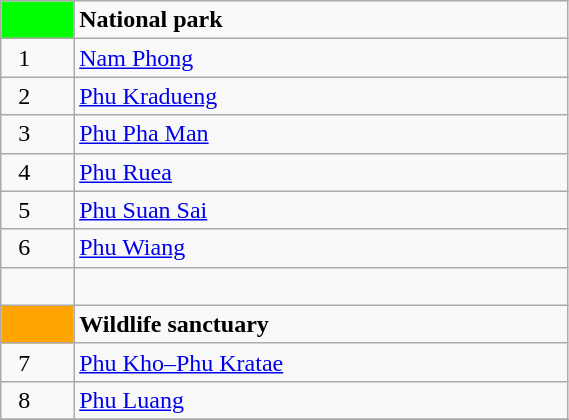<table class= "wikitable" style= "width:30%; display:inline-table;">
<tr>
<td style="width:3%; background:#00FF00;"> </td>
<td style="width:27%;"><strong>National park</strong></td>
</tr>
<tr>
<td>  1</td>
<td><a href='#'>Nam Phong</a></td>
</tr>
<tr>
<td>  2</td>
<td><a href='#'>Phu Kradueng</a></td>
</tr>
<tr>
<td>  3</td>
<td><a href='#'>Phu Pha Man</a></td>
</tr>
<tr>
<td>  4</td>
<td><a href='#'>Phu Ruea</a></td>
</tr>
<tr>
<td>  5</td>
<td><a href='#'>Phu Suan Sai</a></td>
</tr>
<tr>
<td>  6</td>
<td><a href='#'>Phu Wiang</a></td>
</tr>
<tr>
<td> </td>
<td> </td>
</tr>
<tr>
<td style="width:3%; background:#FFA400;"> </td>
<td style="width:27%;"><strong>Wildlife sanctuary</strong></td>
</tr>
<tr>
<td>  7</td>
<td><a href='#'>Phu Kho–Phu Kratae</a></td>
</tr>
<tr>
<td>  8</td>
<td><a href='#'>Phu Luang</a></td>
</tr>
<tr>
</tr>
</table>
